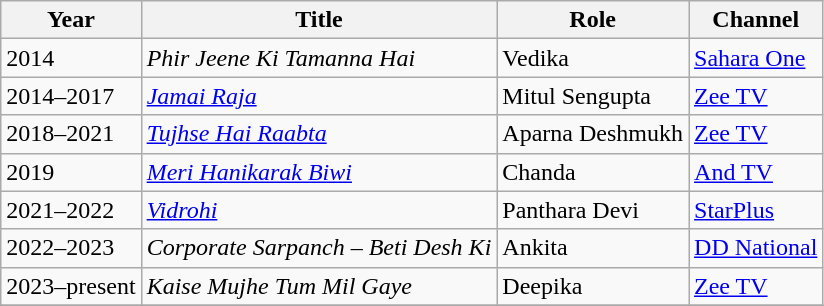<table class="wikitable sortable">
<tr>
<th>Year</th>
<th>Title</th>
<th>Role</th>
<th>Channel</th>
</tr>
<tr>
<td>2014</td>
<td><em>Phir Jeene Ki Tamanna Hai</em></td>
<td>Vedika</td>
<td><a href='#'>Sahara One</a></td>
</tr>
<tr>
<td>2014–2017</td>
<td><em><a href='#'>Jamai Raja</a></em></td>
<td>Mitul Sengupta</td>
<td><a href='#'>Zee TV</a></td>
</tr>
<tr>
<td>2018–2021</td>
<td><em><a href='#'>Tujhse Hai Raabta</a></em></td>
<td>Aparna Deshmukh</td>
<td><a href='#'>Zee TV</a></td>
</tr>
<tr>
<td>2019</td>
<td><em><a href='#'>Meri Hanikarak Biwi</a></em></td>
<td>Chanda</td>
<td><a href='#'>And TV</a></td>
</tr>
<tr>
<td>2021–2022</td>
<td><em><a href='#'>Vidrohi</a></em></td>
<td>Panthara Devi </td>
<td><a href='#'>StarPlus</a></td>
</tr>
<tr>
<td>2022–2023</td>
<td><em>Corporate Sarpanch – Beti Desh Ki</em></td>
<td>Ankita</td>
<td><a href='#'>DD National</a></td>
</tr>
<tr>
<td>2023–present</td>
<td><em>Kaise Mujhe Tum Mil Gaye</em></td>
<td>Deepika</td>
<td><a href='#'>Zee TV</a></td>
</tr>
<tr>
</tr>
</table>
